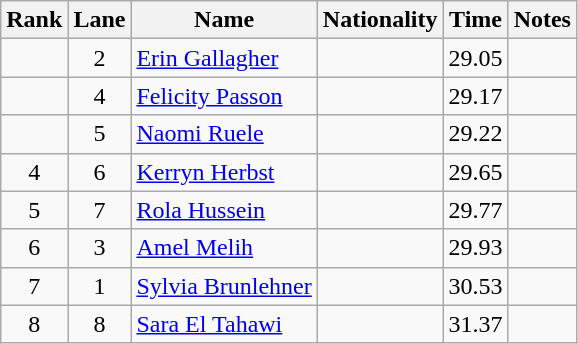<table class="wikitable sortable" style="text-align:center">
<tr>
<th>Rank</th>
<th>Lane</th>
<th>Name</th>
<th>Nationality</th>
<th>Time</th>
<th>Notes</th>
</tr>
<tr>
<td></td>
<td>2</td>
<td align=left><a href='#'>Erin Gallagher</a></td>
<td align=left></td>
<td>29.05</td>
<td></td>
</tr>
<tr>
<td></td>
<td>4</td>
<td align=left><a href='#'>Felicity Passon</a></td>
<td align=left></td>
<td>29.17</td>
<td></td>
</tr>
<tr>
<td></td>
<td>5</td>
<td align=left><a href='#'>Naomi Ruele</a></td>
<td align=left></td>
<td>29.22</td>
<td></td>
</tr>
<tr>
<td>4</td>
<td>6</td>
<td align=left><a href='#'>Kerryn Herbst</a></td>
<td align=left></td>
<td>29.65</td>
<td></td>
</tr>
<tr>
<td>5</td>
<td>7</td>
<td align=left><a href='#'>Rola Hussein</a></td>
<td align=left></td>
<td>29.77</td>
<td></td>
</tr>
<tr>
<td>6</td>
<td>3</td>
<td align=left><a href='#'>Amel Melih</a></td>
<td align=left></td>
<td>29.93</td>
<td></td>
</tr>
<tr>
<td>7</td>
<td>1</td>
<td align=left><a href='#'>Sylvia Brunlehner</a></td>
<td align=left></td>
<td>30.53</td>
<td></td>
</tr>
<tr>
<td>8</td>
<td>8</td>
<td align=left><a href='#'>Sara El Tahawi</a></td>
<td align=left></td>
<td>31.37</td>
<td></td>
</tr>
</table>
